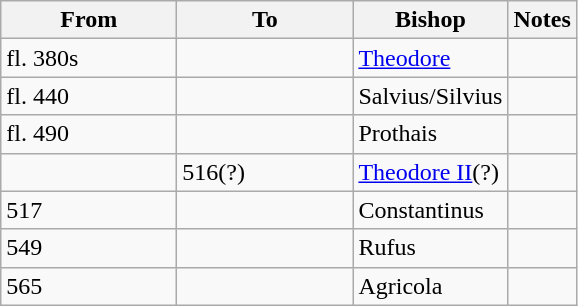<table class=wikitable>
<tr>
<th width=110px>From</th>
<th width=110px>To</th>
<th>Bishop</th>
<th>Notes</th>
</tr>
<tr>
<td>fl. 380s</td>
<td></td>
<td><a href='#'>Theodore</a></td>
<td></td>
</tr>
<tr>
<td>fl. 440</td>
<td></td>
<td>Salvius/Silvius</td>
<td></td>
</tr>
<tr>
<td>fl. 490</td>
<td></td>
<td>Prothais</td>
<td></td>
</tr>
<tr>
<td></td>
<td>516(?)</td>
<td><a href='#'>Theodore II</a>(?)</td>
<td></td>
</tr>
<tr>
<td>517</td>
<td></td>
<td>Constantinus</td>
<td></td>
</tr>
<tr>
<td>549</td>
<td></td>
<td>Rufus</td>
<td></td>
</tr>
<tr>
<td>565</td>
<td></td>
<td>Agricola</td>
<td></td>
</tr>
</table>
